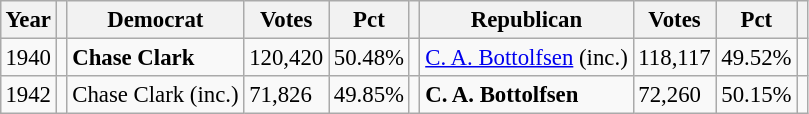<table class="wikitable" style="margin:0.5em ; font-size:95%">
<tr>
<th>Year</th>
<th></th>
<th>Democrat</th>
<th>Votes</th>
<th>Pct</th>
<th></th>
<th>Republican</th>
<th>Votes</th>
<th>Pct</th>
<th></th>
</tr>
<tr>
<td>1940</td>
<td></td>
<td><strong>Chase Clark</strong></td>
<td>120,420</td>
<td>50.48%</td>
<td></td>
<td><a href='#'>C. A. Bottolfsen</a> (inc.)</td>
<td>118,117</td>
<td>49.52%</td>
<td></td>
</tr>
<tr>
<td>1942</td>
<td></td>
<td>Chase Clark (inc.)</td>
<td>71,826</td>
<td>49.85%</td>
<td></td>
<td><strong>C. A. Bottolfsen</strong></td>
<td>72,260</td>
<td>50.15%</td>
<td></td>
</tr>
</table>
